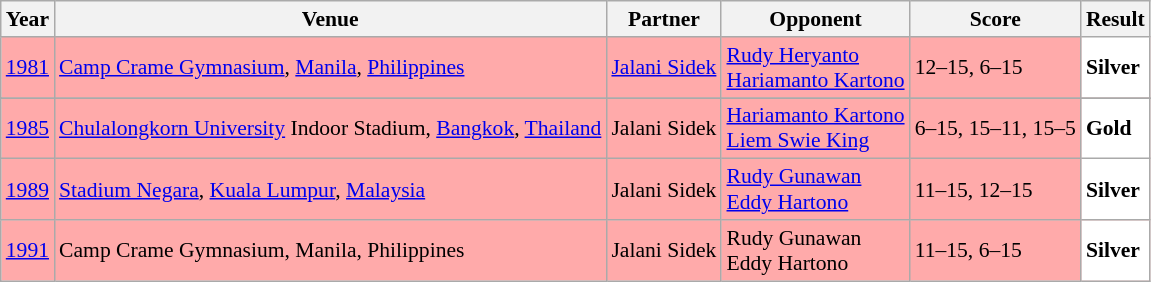<table class="sortable wikitable" style="font-size: 90%;">
<tr>
<th>Year</th>
<th>Venue</th>
<th>Partner</th>
<th>Opponent</th>
<th>Score</th>
<th>Result</th>
</tr>
<tr style="background:#FFAAAA">
<td align="center"><a href='#'>1981</a></td>
<td align="left"><a href='#'>Camp Crame Gymnasium</a>, <a href='#'>Manila</a>, <a href='#'>Philippines</a></td>
<td align="left"> <a href='#'>Jalani Sidek</a></td>
<td align="left"> <a href='#'>Rudy Heryanto</a> <br>  <a href='#'>Hariamanto Kartono</a></td>
<td align="left">12–15, 6–15</td>
<td style="text-align:left; background:white"> <strong>Silver</strong></td>
</tr>
<tr>
</tr>
<tr style="background:#FFAAAA">
<td align="center"><a href='#'>1985</a></td>
<td align="left"><a href='#'>Chulalongkorn University</a> Indoor Stadium, <a href='#'>Bangkok</a>, <a href='#'>Thailand</a></td>
<td align="left"> Jalani Sidek</td>
<td align="left"> <a href='#'>Hariamanto Kartono</a> <br>  <a href='#'>Liem Swie King</a></td>
<td align="left">6–15, 15–11, 15–5</td>
<td style="text-align:left; background:white"> <strong>Gold</strong></td>
</tr>
<tr style="background:#FFAAAA">
<td align="center"><a href='#'>1989</a></td>
<td align="left"><a href='#'>Stadium Negara</a>, <a href='#'>Kuala Lumpur</a>, <a href='#'>Malaysia</a></td>
<td align="left"> Jalani Sidek</td>
<td align="left"> <a href='#'>Rudy Gunawan</a> <br>  <a href='#'>Eddy Hartono</a></td>
<td align="left">11–15, 12–15</td>
<td style="text-align:left; background:white"> <strong>Silver</strong></td>
</tr>
<tr style="background:#FFAAAA">
<td align="center"><a href='#'>1991</a></td>
<td align="left">Camp Crame Gymnasium, Manila, Philippines</td>
<td align="left"> Jalani Sidek</td>
<td align="left"> Rudy Gunawan <br>  Eddy Hartono</td>
<td align="left">11–15, 6–15</td>
<td style="text-align:left; background:white"> <strong>Silver</strong></td>
</tr>
</table>
